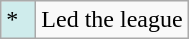<table class="wikitable">
<tr>
<td style="background:#CFECEC; width:1em">*</td>
<td>Led the league</td>
</tr>
</table>
